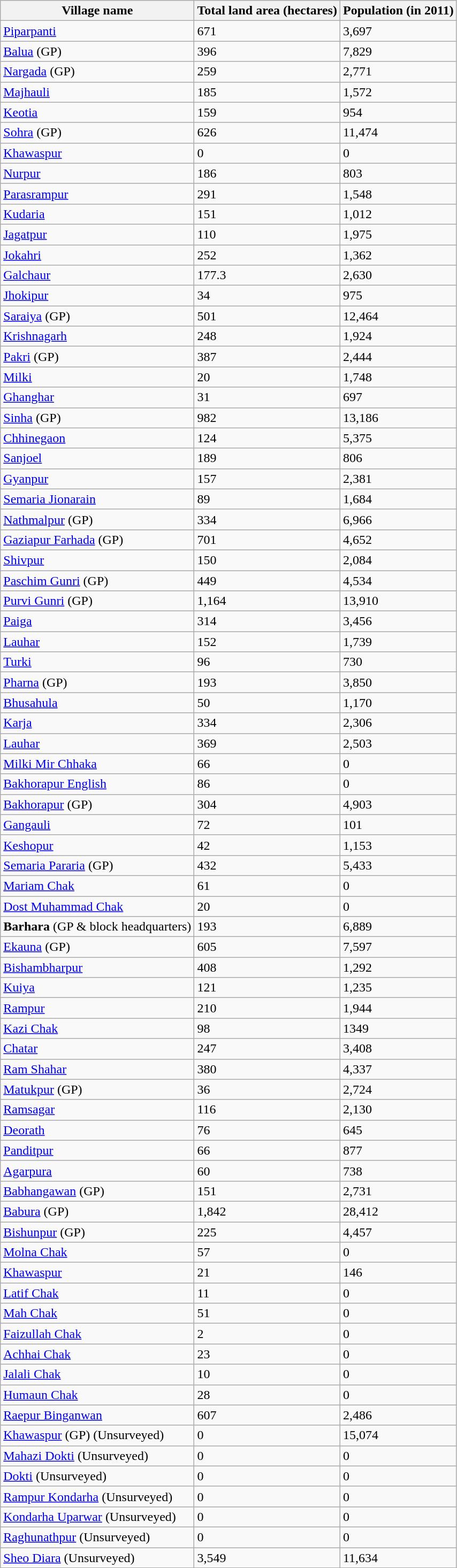<table class="wikitable sortable">
<tr>
<th>Village name</th>
<th>Total land area (hectares)</th>
<th>Population (in 2011)</th>
</tr>
<tr>
<td><a href='#'>Piparpanti</a></td>
<td>671</td>
<td>3,697</td>
</tr>
<tr>
<td><a href='#'>Balua</a> (GP)</td>
<td>396</td>
<td>7,829</td>
</tr>
<tr>
<td><a href='#'>Nargada</a> (GP)</td>
<td>259</td>
<td>2,771</td>
</tr>
<tr>
<td><a href='#'>Majhauli</a></td>
<td>185</td>
<td>1,572</td>
</tr>
<tr>
<td><a href='#'>Keotia</a></td>
<td>159</td>
<td>954</td>
</tr>
<tr>
<td><a href='#'>Sohra</a> (GP)</td>
<td>626</td>
<td>11,474</td>
</tr>
<tr>
<td><a href='#'>Khawaspur</a></td>
<td>0</td>
<td>0</td>
</tr>
<tr>
<td><a href='#'>Nurpur</a></td>
<td>186</td>
<td>803</td>
</tr>
<tr>
<td><a href='#'>Parasrampur</a></td>
<td>291</td>
<td>1,548</td>
</tr>
<tr>
<td><a href='#'>Kudaria</a></td>
<td>151</td>
<td>1,012</td>
</tr>
<tr>
<td><a href='#'>Jagatpur</a></td>
<td>110</td>
<td>1,975</td>
</tr>
<tr>
<td><a href='#'>Jokahri</a></td>
<td>252</td>
<td>1,362</td>
</tr>
<tr>
<td><a href='#'>Galchaur</a></td>
<td>177.3</td>
<td>2,630</td>
</tr>
<tr>
<td><a href='#'>Jhokipur</a></td>
<td>34</td>
<td>975</td>
</tr>
<tr>
<td><a href='#'>Saraiya</a> (GP)</td>
<td>501</td>
<td>12,464</td>
</tr>
<tr>
<td><a href='#'>Krishnagarh</a></td>
<td>248</td>
<td>1,924</td>
</tr>
<tr>
<td><a href='#'>Pakri</a> (GP)</td>
<td>387</td>
<td>2,444</td>
</tr>
<tr>
<td><a href='#'>Milki</a></td>
<td>20</td>
<td>1,748</td>
</tr>
<tr>
<td><a href='#'>Ghanghar</a></td>
<td>31</td>
<td>697</td>
</tr>
<tr>
<td><a href='#'>Sinha</a> (GP)</td>
<td>982</td>
<td>13,186</td>
</tr>
<tr>
<td><a href='#'>Chhinegaon</a></td>
<td>124</td>
<td>5,375</td>
</tr>
<tr>
<td><a href='#'>Sanjoel</a></td>
<td>189</td>
<td>806</td>
</tr>
<tr>
<td><a href='#'>Gyanpur</a></td>
<td>157</td>
<td>2,381</td>
</tr>
<tr>
<td><a href='#'>Semaria Jionarain</a></td>
<td>89</td>
<td>1,684</td>
</tr>
<tr>
<td><a href='#'>Nathmalpur</a> (GP)</td>
<td>334</td>
<td>6,966</td>
</tr>
<tr>
<td><a href='#'>Gaziapur Farhada</a> (GP)</td>
<td>701</td>
<td>4,652</td>
</tr>
<tr>
<td><a href='#'>Shivpur</a></td>
<td>150</td>
<td>2,084</td>
</tr>
<tr>
<td><a href='#'>Paschim Gunri</a> (GP)</td>
<td>449</td>
<td>4,534</td>
</tr>
<tr>
<td><a href='#'>Purvi Gunri</a> (GP)</td>
<td>1,164</td>
<td>13,910</td>
</tr>
<tr>
<td><a href='#'>Paiga</a></td>
<td>314</td>
<td>3,456</td>
</tr>
<tr>
<td><a href='#'>Lauhar</a></td>
<td>152</td>
<td>1,739</td>
</tr>
<tr>
<td><a href='#'>Turki</a></td>
<td>96</td>
<td>730</td>
</tr>
<tr>
<td><a href='#'>Pharna</a> (GP)</td>
<td>193</td>
<td>3,850</td>
</tr>
<tr>
<td><a href='#'>Bhusahula</a></td>
<td>50</td>
<td>1,170</td>
</tr>
<tr>
<td><a href='#'>Karja</a></td>
<td>334</td>
<td>2,306</td>
</tr>
<tr>
<td><a href='#'>Lauhar</a></td>
<td>369</td>
<td>2,503</td>
</tr>
<tr>
<td><a href='#'>Milki Mir Chhaka</a></td>
<td>66</td>
<td>0</td>
</tr>
<tr>
<td><a href='#'>Bakhorapur English</a></td>
<td>86</td>
<td>0</td>
</tr>
<tr>
<td><a href='#'>Bakhorapur</a> (GP)</td>
<td>304</td>
<td>4,903</td>
</tr>
<tr>
<td><a href='#'>Gangauli</a></td>
<td>72</td>
<td>101</td>
</tr>
<tr>
<td><a href='#'>Keshopur</a></td>
<td>42</td>
<td>1,153</td>
</tr>
<tr>
<td><a href='#'>Semaria Pararia</a> (GP)</td>
<td>432</td>
<td>5,433</td>
</tr>
<tr>
<td><a href='#'>Mariam Chak</a></td>
<td>61</td>
<td>0</td>
</tr>
<tr>
<td><a href='#'>Dost Muhammad Chak</a></td>
<td>20</td>
<td>0</td>
</tr>
<tr>
<td><strong>Barhara</strong> (GP & block headquarters)</td>
<td>193</td>
<td>6,889</td>
</tr>
<tr>
<td><a href='#'>Ekauna</a> (GP)</td>
<td>605</td>
<td>7,597</td>
</tr>
<tr>
<td><a href='#'>Bishambharpur</a></td>
<td>408</td>
<td>1,292</td>
</tr>
<tr>
<td><a href='#'>Kuiya</a></td>
<td>121</td>
<td>1,235</td>
</tr>
<tr>
<td><a href='#'>Rampur</a></td>
<td>210</td>
<td>1,944</td>
</tr>
<tr>
<td><a href='#'>Kazi Chak</a></td>
<td>98</td>
<td>1349</td>
</tr>
<tr>
<td><a href='#'>Chatar</a></td>
<td>247</td>
<td>3,408</td>
</tr>
<tr>
<td><a href='#'>Ram Shahar</a></td>
<td>380</td>
<td>4,337</td>
</tr>
<tr>
<td><a href='#'>Matukpur</a> (GP)</td>
<td>36</td>
<td>2,724</td>
</tr>
<tr>
<td><a href='#'>Ramsagar</a></td>
<td>116</td>
<td>2,130</td>
</tr>
<tr>
<td><a href='#'>Deorath</a></td>
<td>76</td>
<td>645</td>
</tr>
<tr>
<td><a href='#'>Panditpur</a></td>
<td>66</td>
<td>877</td>
</tr>
<tr>
<td><a href='#'>Agarpura</a></td>
<td>60</td>
<td>738</td>
</tr>
<tr>
<td><a href='#'>Babhangawan</a> (GP)</td>
<td>151</td>
<td>2,731</td>
</tr>
<tr>
<td><a href='#'>Babura</a> (GP)</td>
<td>1,842</td>
<td>28,412</td>
</tr>
<tr>
<td><a href='#'>Bishunpur</a> (GP)</td>
<td>225</td>
<td>4,457</td>
</tr>
<tr>
<td><a href='#'>Molna Chak</a></td>
<td>57</td>
<td>0</td>
</tr>
<tr>
<td><a href='#'>Khawaspur</a></td>
<td>21</td>
<td>146</td>
</tr>
<tr>
<td><a href='#'>Latif Chak</a></td>
<td>11</td>
<td>0</td>
</tr>
<tr>
<td><a href='#'>Mah Chak</a></td>
<td>51</td>
<td>0</td>
</tr>
<tr>
<td><a href='#'>Faizullah Chak</a></td>
<td>2</td>
<td>0</td>
</tr>
<tr>
<td><a href='#'>Achhai Chak</a></td>
<td>23</td>
<td>0</td>
</tr>
<tr>
<td><a href='#'>Jalali Chak</a></td>
<td>10</td>
<td>0</td>
</tr>
<tr>
<td><a href='#'>Humaun Chak</a></td>
<td>28</td>
<td>0</td>
</tr>
<tr>
<td><a href='#'>Raepur Binganwan</a></td>
<td>607</td>
<td>2,486</td>
</tr>
<tr>
<td><a href='#'>Khawaspur</a> (GP) (Unsurveyed)</td>
<td>0</td>
<td>15,074</td>
</tr>
<tr>
<td><a href='#'>Mahazi Dokti</a> (Unsurveyed)</td>
<td>0</td>
<td>0</td>
</tr>
<tr>
<td><a href='#'>Dokti</a> (Unsurveyed)</td>
<td>0</td>
<td>0</td>
</tr>
<tr>
<td><a href='#'>Rampur Kondarha</a> (Unsurveyed)</td>
<td>0</td>
<td>0</td>
</tr>
<tr>
<td><a href='#'>Kondarha Uparwar</a> (Unsurveyed)</td>
<td>0</td>
<td>0</td>
</tr>
<tr>
<td><a href='#'>Raghunathpur</a> (Unsurveyed)</td>
<td>0</td>
<td>0</td>
</tr>
<tr>
<td><a href='#'>Sheo Diara</a> (Unsurveyed)</td>
<td>3,549</td>
<td>11,634</td>
</tr>
</table>
